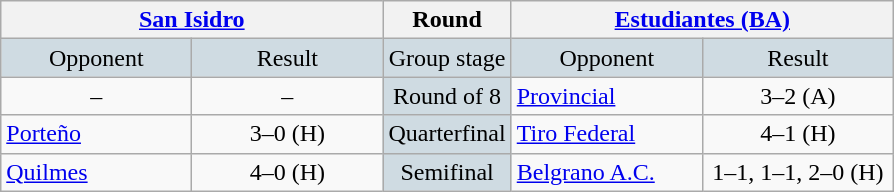<table class="wikitable" style="text-align:center;">
<tr>
<th colspan=3 width= 120px><a href='#'>San Isidro</a></th>
<th>Round</th>
<th colspan=3 width= 120px><a href='#'>Estudiantes (BA)</a></th>
</tr>
<tr bgcolor= #CFDBE2>
<td width= 120px>Opponent</td>
<td colspan=2 width= 120px>Result</td>
<td>Group stage</td>
<td width= 120px>Opponent</td>
<td colspan=2 width= 120px>Result</td>
</tr>
<tr>
<td align=center>–</td>
<td colspan=2>–</td>
<td bgcolor= #CFDBE2>Round of 8</td>
<td align=left><a href='#'>Provincial</a></td>
<td colspan=2>3–2 (A)</td>
</tr>
<tr>
<td align=left><a href='#'>Porteño</a></td>
<td colspan=2>3–0 (H)</td>
<td bgcolor= #CFDBE2>Quarterfinal</td>
<td align=left><a href='#'>Tiro Federal</a></td>
<td colspan=2>4–1 (H)</td>
</tr>
<tr>
<td align=left><a href='#'>Quilmes</a></td>
<td colspan=2>4–0 (H)</td>
<td bgcolor= #CFDBE2>Semifinal</td>
<td align=left><a href='#'>Belgrano A.C.</a></td>
<td colspan=2>1–1, 1–1, 2–0 (H)</td>
</tr>
</table>
